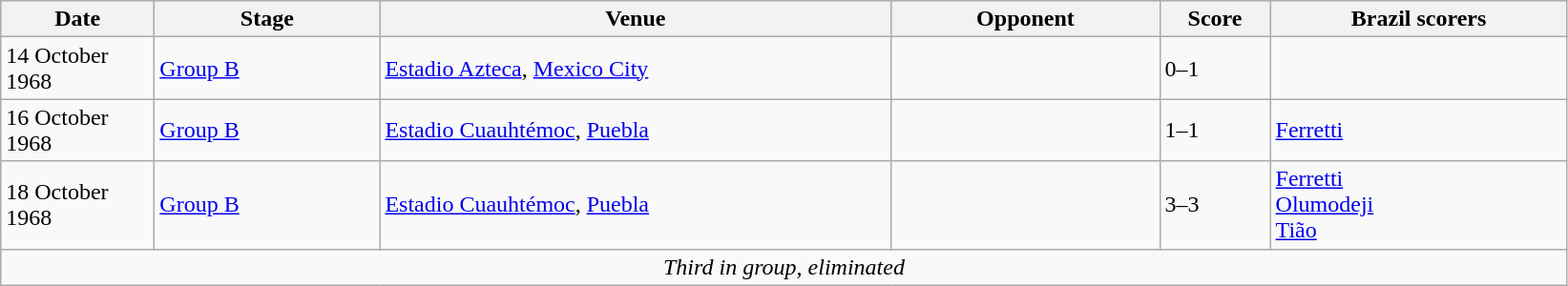<table class="wikitable">
<tr>
<th width=100px>Date</th>
<th width=150px>Stage</th>
<th width=350px>Venue</th>
<th width=180px>Opponent</th>
<th width=70px>Score</th>
<th width=200px>Brazil scorers</th>
</tr>
<tr>
<td>14 October 1968</td>
<td><a href='#'>Group B</a></td>
<td><a href='#'>Estadio Azteca</a>, <a href='#'>Mexico City</a></td>
<td></td>
<td>0–1</td>
<td></td>
</tr>
<tr>
<td>16 October 1968</td>
<td><a href='#'>Group B</a></td>
<td><a href='#'>Estadio Cuauhtémoc</a>, <a href='#'>Puebla</a></td>
<td></td>
<td>1–1</td>
<td><a href='#'>Ferretti</a> </td>
</tr>
<tr>
<td>18 October 1968</td>
<td><a href='#'>Group B</a></td>
<td><a href='#'>Estadio Cuauhtémoc</a>, <a href='#'>Puebla</a></td>
<td></td>
<td>3–3</td>
<td><a href='#'>Ferretti</a>  <br> <a href='#'>Olumodeji</a>  <br> <a href='#'>Tião</a> </td>
</tr>
<tr>
<td colspan="6" style="text-align:center;"><em>Third in group, eliminated</em></td>
</tr>
</table>
